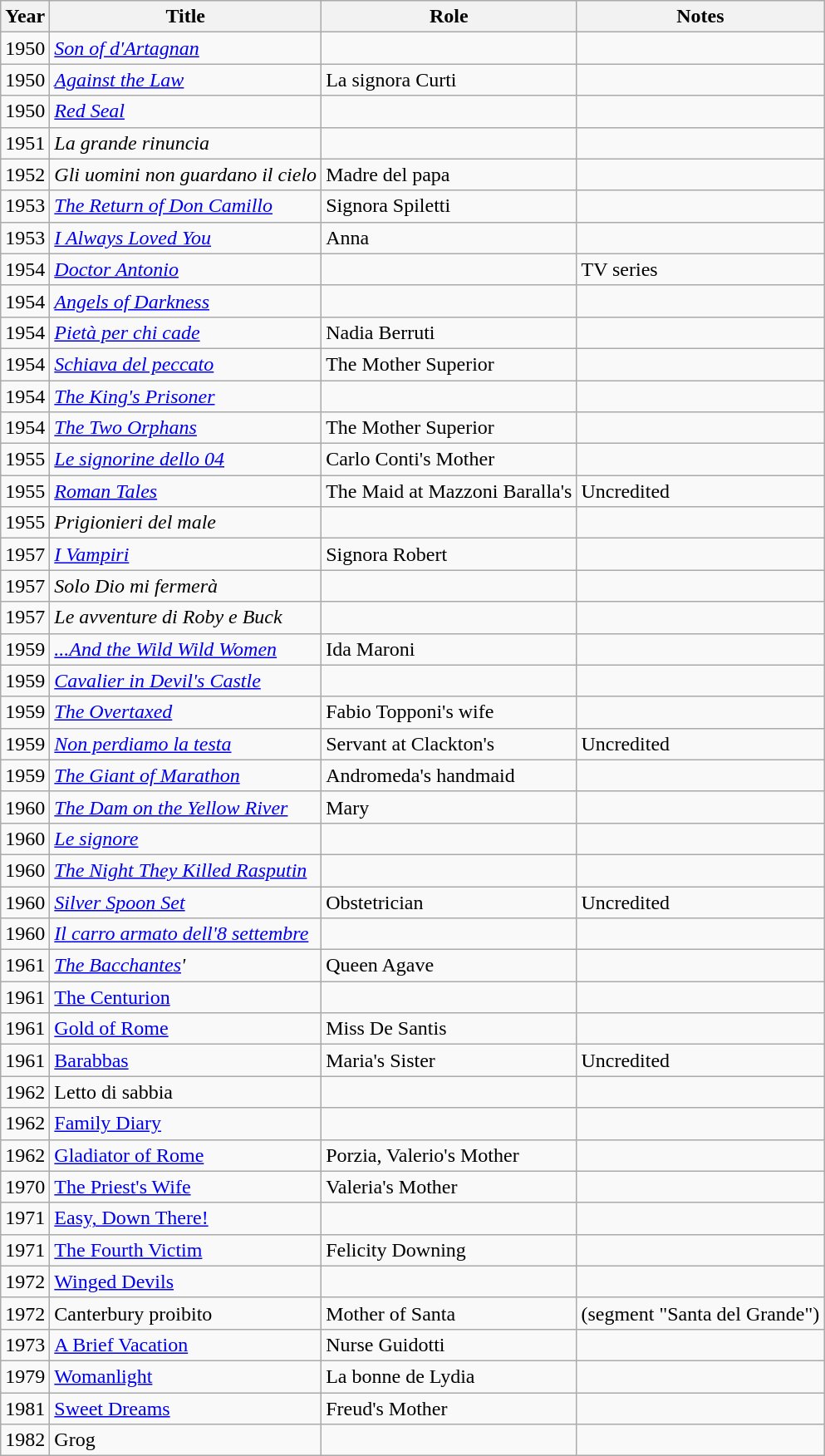<table class="wikitable">
<tr>
<th>Year</th>
<th>Title</th>
<th>Role</th>
<th>Notes</th>
</tr>
<tr>
<td>1950</td>
<td><em><a href='#'>Son of d'Artagnan</a></em></td>
<td></td>
<td></td>
</tr>
<tr>
<td>1950</td>
<td><em><a href='#'>Against the Law</a></em></td>
<td>La signora Curti</td>
<td></td>
</tr>
<tr>
<td>1950</td>
<td><em><a href='#'>Red Seal</a></em></td>
<td></td>
<td></td>
</tr>
<tr>
<td>1951</td>
<td><em>La grande rinuncia</em></td>
<td></td>
<td></td>
</tr>
<tr>
<td>1952</td>
<td><em>Gli uomini non guardano il cielo</em></td>
<td>Madre del papa</td>
<td></td>
</tr>
<tr>
<td>1953</td>
<td><em><a href='#'>The Return of Don Camillo</a></em></td>
<td>Signora Spiletti</td>
<td></td>
</tr>
<tr>
<td>1953</td>
<td><em><a href='#'>I Always Loved You</a></em></td>
<td>Anna</td>
<td></td>
</tr>
<tr>
<td>1954</td>
<td><em><a href='#'>Doctor Antonio</a></em></td>
<td></td>
<td>TV series</td>
</tr>
<tr>
<td>1954</td>
<td><em><a href='#'>Angels of Darkness</a></em></td>
<td></td>
<td></td>
</tr>
<tr>
<td>1954</td>
<td><em><a href='#'>Pietà per chi cade</a></em></td>
<td>Nadia Berruti</td>
<td></td>
</tr>
<tr>
<td>1954</td>
<td><em><a href='#'>Schiava del peccato</a></em></td>
<td>The Mother Superior</td>
<td></td>
</tr>
<tr>
<td>1954</td>
<td><em><a href='#'>The King's Prisoner</a></em></td>
<td></td>
<td></td>
</tr>
<tr>
<td>1954</td>
<td><em><a href='#'>The Two Orphans</a></em></td>
<td>The Mother Superior</td>
<td></td>
</tr>
<tr>
<td>1955</td>
<td><em><a href='#'>Le signorine dello 04</a></em></td>
<td>Carlo Conti's Mother</td>
<td></td>
</tr>
<tr>
<td>1955</td>
<td><em><a href='#'>Roman Tales</a></em></td>
<td>The Maid at Mazzoni Baralla's</td>
<td>Uncredited</td>
</tr>
<tr>
<td>1955</td>
<td><em>Prigionieri del male</em></td>
<td></td>
<td></td>
</tr>
<tr>
<td>1957</td>
<td><em><a href='#'>I Vampiri</a></em></td>
<td>Signora Robert</td>
<td></td>
</tr>
<tr>
<td>1957</td>
<td><em>Solo Dio mi fermerà</em></td>
<td></td>
<td></td>
</tr>
<tr>
<td>1957</td>
<td><em>Le avventure di Roby e Buck</em></td>
<td></td>
<td></td>
</tr>
<tr>
<td>1959</td>
<td><em><a href='#'>...And the Wild Wild Women</a></em></td>
<td>Ida Maroni</td>
<td></td>
</tr>
<tr>
<td>1959</td>
<td><em><a href='#'>Cavalier in Devil's Castle</a></em></td>
<td></td>
<td></td>
</tr>
<tr>
<td>1959</td>
<td><em><a href='#'>The Overtaxed</a></em></td>
<td>Fabio Topponi's wife</td>
<td></td>
</tr>
<tr>
<td>1959</td>
<td><em><a href='#'>Non perdiamo la testa</a></em></td>
<td>Servant at Clackton's</td>
<td>Uncredited</td>
</tr>
<tr>
<td>1959</td>
<td><em><a href='#'>The Giant of Marathon</a></em></td>
<td>Andromeda's handmaid</td>
<td></td>
</tr>
<tr>
<td>1960</td>
<td><em><a href='#'>The Dam on the Yellow River</a></em></td>
<td>Mary</td>
<td></td>
</tr>
<tr>
<td>1960</td>
<td><em><a href='#'>Le signore</a></em></td>
<td></td>
<td></td>
</tr>
<tr>
<td>1960</td>
<td><em><a href='#'>The Night They Killed Rasputin</a></em></td>
<td></td>
<td></td>
</tr>
<tr>
<td>1960</td>
<td><em><a href='#'>Silver Spoon Set</a></em></td>
<td>Obstetrician</td>
<td>Uncredited</td>
</tr>
<tr>
<td>1960</td>
<td><em><a href='#'>Il carro armato dell'8 settembre</a></em></td>
<td></td>
<td></td>
</tr>
<tr>
<td>1961</td>
<td><em><a href='#'>The Bacchantes</a>'</td>
<td>Queen Agave</td>
<td></td>
</tr>
<tr>
<td>1961</td>
<td></em><a href='#'>The Centurion</a><em></td>
<td></td>
<td></td>
</tr>
<tr>
<td>1961</td>
<td></em><a href='#'>Gold of Rome</a><em></td>
<td>Miss De Santis</td>
<td></td>
</tr>
<tr>
<td>1961</td>
<td></em><a href='#'>Barabbas</a><em></td>
<td>Maria's Sister</td>
<td>Uncredited</td>
</tr>
<tr>
<td>1962</td>
<td></em>Letto di sabbia<em></td>
<td></td>
<td></td>
</tr>
<tr>
<td>1962</td>
<td></em><a href='#'>Family Diary</a><em></td>
<td></td>
<td></td>
</tr>
<tr>
<td>1962</td>
<td></em><a href='#'>Gladiator of Rome</a><em></td>
<td>Porzia, Valerio's Mother</td>
<td></td>
</tr>
<tr>
<td>1970</td>
<td></em><a href='#'>The Priest's Wife</a><em></td>
<td>Valeria's Mother</td>
<td></td>
</tr>
<tr>
<td>1971</td>
<td></em><a href='#'>Easy, Down There!</a><em></td>
<td></td>
<td></td>
</tr>
<tr>
<td>1971</td>
<td></em><a href='#'>The Fourth Victim</a><em></td>
<td>Felicity Downing</td>
<td></td>
</tr>
<tr>
<td>1972</td>
<td></em><a href='#'>Winged Devils</a><em></td>
<td></td>
<td></td>
</tr>
<tr>
<td>1972</td>
<td></em>Canterbury proibito<em></td>
<td>Mother of Santa</td>
<td>(segment "Santa del Grande")</td>
</tr>
<tr>
<td>1973</td>
<td></em><a href='#'>A Brief Vacation</a><em></td>
<td>Nurse Guidotti</td>
<td></td>
</tr>
<tr>
<td>1979</td>
<td></em><a href='#'>Womanlight</a><em></td>
<td>La bonne de Lydia</td>
<td></td>
</tr>
<tr>
<td>1981</td>
<td></em><a href='#'>Sweet Dreams</a><em></td>
<td>Freud's Mother</td>
<td></td>
</tr>
<tr>
<td>1982</td>
<td></em>Grog<em></td>
<td></td>
<td></td>
</tr>
</table>
